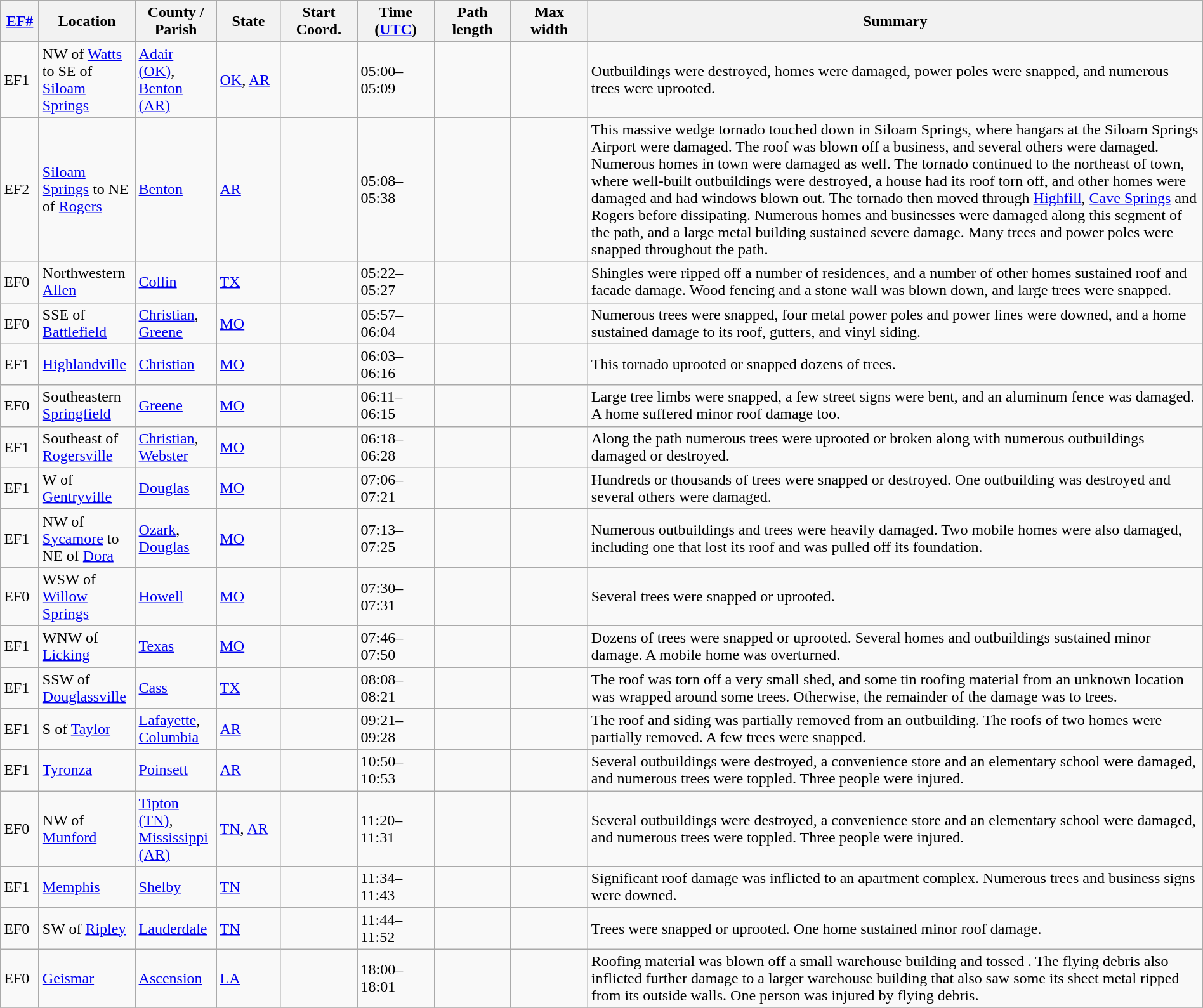<table class="wikitable sortable" style="width:100%;">
<tr>
<th scope="col"  style="width:3%; text-align:center;"><a href='#'>EF#</a></th>
<th scope="col"  style="width:7%; text-align:center;" class="unsortable">Location</th>
<th scope="col"  style="width:6%; text-align:center;" class="unsortable">County / Parish</th>
<th scope="col"  style="width:5%; text-align:center;">State</th>
<th scope="col"  style="width:6%; text-align:center;">Start Coord.</th>
<th scope="col"  style="width:6%; text-align:center;">Time (<a href='#'>UTC</a>)</th>
<th scope="col"  style="width:6%; text-align:center;">Path length</th>
<th scope="col"  style="width:6%; text-align:center;">Max width</th>
<th scope="col" class="unsortable" style="width:48%; text-align:center;">Summary</th>
</tr>
<tr>
<td bgcolor=>EF1</td>
<td>NW of <a href='#'>Watts</a> to SE of <a href='#'>Siloam Springs</a></td>
<td><a href='#'>Adair (OK)</a>, <a href='#'>Benton (AR)</a></td>
<td><a href='#'>OK</a>, <a href='#'>AR</a></td>
<td></td>
<td>05:00–05:09</td>
<td></td>
<td></td>
<td>Outbuildings were destroyed, homes were damaged, power poles were snapped, and numerous trees were uprooted.</td>
</tr>
<tr>
<td bgcolor=>EF2</td>
<td><a href='#'>Siloam Springs</a> to NE of <a href='#'>Rogers</a></td>
<td><a href='#'>Benton</a></td>
<td><a href='#'>AR</a></td>
<td></td>
<td>05:08–05:38</td>
<td></td>
<td></td>
<td>This massive wedge tornado touched down in Siloam Springs, where hangars at the Siloam Springs Airport were damaged. The roof was blown off a business, and several others were damaged. Numerous homes in town were damaged as well. The tornado continued to the northeast of town, where well-built outbuildings were destroyed, a house had its roof torn off, and other homes were damaged and had windows blown out. The tornado then moved through <a href='#'>Highfill</a>, <a href='#'>Cave Springs</a> and Rogers before dissipating. Numerous homes and businesses were damaged along this segment of the path, and a large metal building sustained severe damage. Many trees and power poles were snapped throughout the path.</td>
</tr>
<tr>
<td bgcolor=>EF0</td>
<td>Northwestern <a href='#'>Allen</a></td>
<td><a href='#'>Collin</a></td>
<td><a href='#'>TX</a></td>
<td></td>
<td>05:22–05:27</td>
<td></td>
<td></td>
<td>Shingles were ripped off a number of residences, and a number of other homes sustained roof and facade damage. Wood fencing and a stone wall was blown down, and large trees were snapped.</td>
</tr>
<tr>
<td bgcolor=>EF0</td>
<td>SSE of <a href='#'>Battlefield</a></td>
<td><a href='#'>Christian</a>, <a href='#'>Greene</a></td>
<td><a href='#'>MO</a></td>
<td></td>
<td>05:57–06:04</td>
<td></td>
<td></td>
<td>Numerous trees were snapped, four metal power poles and power lines were downed, and a home sustained damage to its roof, gutters, and vinyl siding.</td>
</tr>
<tr>
<td bgcolor=>EF1</td>
<td><a href='#'>Highlandville</a></td>
<td><a href='#'>Christian</a></td>
<td><a href='#'>MO</a></td>
<td></td>
<td>06:03–06:16</td>
<td></td>
<td></td>
<td>This tornado uprooted or snapped dozens of trees.</td>
</tr>
<tr>
<td bgcolor=>EF0</td>
<td>Southeastern <a href='#'>Springfield</a></td>
<td><a href='#'>Greene</a></td>
<td><a href='#'>MO</a></td>
<td></td>
<td>06:11–06:15</td>
<td></td>
<td></td>
<td>Large tree limbs were snapped, a few street signs were bent, and an aluminum fence was damaged. A home suffered minor roof damage too.</td>
</tr>
<tr>
<td bgcolor=>EF1</td>
<td>Southeast of <a href='#'>Rogersville</a></td>
<td><a href='#'>Christian</a>, <a href='#'>Webster</a></td>
<td><a href='#'>MO</a></td>
<td></td>
<td>06:18–06:28</td>
<td></td>
<td></td>
<td>Along the path numerous trees were uprooted or broken along with numerous outbuildings damaged or destroyed.</td>
</tr>
<tr>
<td bgcolor=>EF1</td>
<td>W of <a href='#'>Gentryville</a></td>
<td><a href='#'>Douglas</a></td>
<td><a href='#'>MO</a></td>
<td></td>
<td>07:06–07:21</td>
<td></td>
<td></td>
<td>Hundreds or thousands of trees were snapped or destroyed. One outbuilding was destroyed and several others were damaged.</td>
</tr>
<tr>
<td bgcolor=>EF1</td>
<td>NW of <a href='#'>Sycamore</a> to NE of <a href='#'>Dora</a></td>
<td><a href='#'>Ozark</a>, <a href='#'>Douglas</a></td>
<td><a href='#'>MO</a></td>
<td></td>
<td>07:13–07:25</td>
<td></td>
<td></td>
<td>Numerous outbuildings and trees were heavily damaged. Two mobile homes were also damaged, including one that lost its roof and was pulled off its foundation.</td>
</tr>
<tr>
<td bgcolor=>EF0</td>
<td>WSW of <a href='#'>Willow Springs</a></td>
<td><a href='#'>Howell</a></td>
<td><a href='#'>MO</a></td>
<td></td>
<td>07:30–07:31</td>
<td></td>
<td></td>
<td>Several trees were snapped or uprooted.</td>
</tr>
<tr>
<td bgcolor=>EF1</td>
<td>WNW of <a href='#'>Licking</a></td>
<td><a href='#'>Texas</a></td>
<td><a href='#'>MO</a></td>
<td></td>
<td>07:46–07:50</td>
<td></td>
<td></td>
<td>Dozens of trees were snapped or uprooted. Several homes and outbuildings sustained minor damage. A mobile home was overturned.</td>
</tr>
<tr>
<td bgcolor=>EF1</td>
<td>SSW of <a href='#'>Douglassville</a></td>
<td><a href='#'>Cass</a></td>
<td><a href='#'>TX</a></td>
<td></td>
<td>08:08–08:21</td>
<td></td>
<td></td>
<td>The roof was torn off a very small shed, and some tin roofing material from an unknown location was wrapped around some trees. Otherwise, the remainder of the damage was to trees.</td>
</tr>
<tr>
<td bgcolor=>EF1</td>
<td>S of <a href='#'>Taylor</a></td>
<td><a href='#'>Lafayette</a>, <a href='#'>Columbia</a></td>
<td><a href='#'>AR</a></td>
<td></td>
<td>09:21–09:28</td>
<td></td>
<td></td>
<td>The roof and siding was partially removed from an outbuilding. The roofs of two homes were partially removed. A few trees were snapped.</td>
</tr>
<tr>
<td bgcolor=>EF1</td>
<td><a href='#'>Tyronza</a></td>
<td><a href='#'>Poinsett</a></td>
<td><a href='#'>AR</a></td>
<td></td>
<td>10:50–10:53</td>
<td></td>
<td></td>
<td>Several outbuildings were destroyed, a convenience store and an elementary school were damaged, and numerous trees were toppled. Three people were injured.</td>
</tr>
<tr>
<td bgcolor=>EF0</td>
<td>NW of <a href='#'>Munford</a></td>
<td><a href='#'>Tipton (TN)</a>, <a href='#'>Mississippi (AR)</a></td>
<td><a href='#'>TN</a>, <a href='#'>AR</a></td>
<td></td>
<td>11:20–11:31</td>
<td></td>
<td></td>
<td>Several outbuildings were destroyed, a convenience store and an elementary school were damaged, and numerous trees were toppled. Three people were injured.</td>
</tr>
<tr>
<td bgcolor=>EF1</td>
<td><a href='#'>Memphis</a></td>
<td><a href='#'>Shelby</a></td>
<td><a href='#'>TN</a></td>
<td></td>
<td>11:34–11:43</td>
<td></td>
<td></td>
<td>Significant roof damage was inflicted to an apartment complex. Numerous trees and business signs were downed.</td>
</tr>
<tr>
<td bgcolor=>EF0</td>
<td>SW of <a href='#'>Ripley</a></td>
<td><a href='#'>Lauderdale</a></td>
<td><a href='#'>TN</a></td>
<td></td>
<td>11:44–11:52</td>
<td></td>
<td></td>
<td>Trees were snapped or uprooted. One home sustained minor roof damage.</td>
</tr>
<tr>
<td bgcolor=>EF0</td>
<td><a href='#'>Geismar</a></td>
<td><a href='#'>Ascension</a></td>
<td><a href='#'>LA</a></td>
<td></td>
<td>18:00–18:01</td>
<td></td>
<td></td>
<td>Roofing material was blown off a small warehouse building and tossed . The flying debris also inflicted further damage to a larger warehouse building that also saw some its sheet metal ripped from its outside walls. One person was injured by flying debris.</td>
</tr>
<tr>
</tr>
</table>
